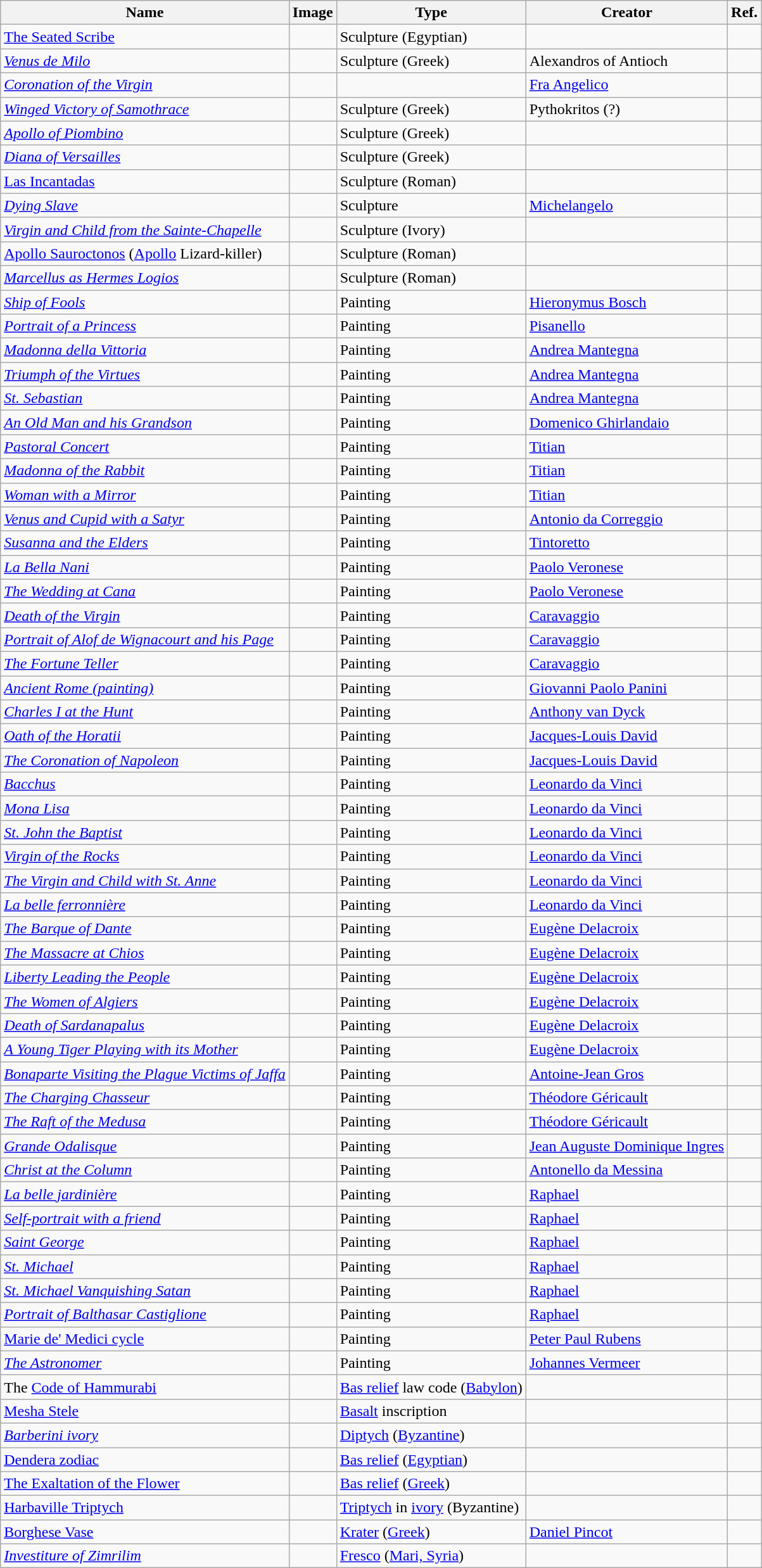<table class="wikitable sortable">
<tr>
<th>Name</th>
<th class="unsortable">Image</th>
<th>Type</th>
<th>Creator</th>
<th>Ref.</th>
</tr>
<tr>
<td><a href='#'>The Seated Scribe</a></td>
<td></td>
<td>Sculpture (Egyptian)</td>
<td></td>
<td></td>
</tr>
<tr>
<td><em><a href='#'>Venus de Milo</a></em></td>
<td></td>
<td>Sculpture (Greek)</td>
<td>Alexandros of Antioch</td>
<td></td>
</tr>
<tr>
<td><em><a href='#'>Coronation of the Virgin</a></em></td>
<td></td>
<td></td>
<td><a href='#'>Fra Angelico</a></td>
<td></td>
</tr>
<tr>
<td><em><a href='#'>Winged Victory of Samothrace</a></em></td>
<td></td>
<td>Sculpture (Greek)</td>
<td>Pythokritos (?)</td>
<td></td>
</tr>
<tr>
<td><em><a href='#'>Apollo of Piombino</a></em></td>
<td></td>
<td>Sculpture (Greek)</td>
<td></td>
<td></td>
</tr>
<tr>
<td><em><a href='#'>Diana of Versailles</a></em></td>
<td></td>
<td>Sculpture (Greek)</td>
<td></td>
<td></td>
</tr>
<tr>
<td><a href='#'>Las Incantadas</a></td>
<td></td>
<td>Sculpture (Roman)</td>
<td></td>
<td></td>
</tr>
<tr>
<td><em><a href='#'>Dying Slave</a></em></td>
<td></td>
<td>Sculpture</td>
<td><a href='#'>Michelangelo</a></td>
<td></td>
</tr>
<tr>
<td><em><a href='#'>Virgin and Child from the Sainte-Chapelle</a></em></td>
<td></td>
<td>Sculpture (Ivory)</td>
<td></td>
<td></td>
</tr>
<tr>
<td><a href='#'>Apollo Sauroctonos</a> (<a href='#'>Apollo</a> Lizard-killer)</td>
<td></td>
<td>Sculpture (Roman)</td>
<td></td>
<td></td>
</tr>
<tr>
<td><em><a href='#'>Marcellus as Hermes Logios</a></em></td>
<td></td>
<td>Sculpture (Roman)</td>
<td></td>
<td></td>
</tr>
<tr>
<td><em><a href='#'>Ship of Fools</a></em></td>
<td></td>
<td>Painting</td>
<td><a href='#'>Hieronymus Bosch</a></td>
<td></td>
</tr>
<tr>
<td><em><a href='#'>Portrait of a Princess</a></em></td>
<td></td>
<td>Painting</td>
<td><a href='#'>Pisanello</a></td>
<td></td>
</tr>
<tr>
<td><em><a href='#'>Madonna della Vittoria</a></em></td>
<td></td>
<td>Painting</td>
<td><a href='#'>Andrea Mantegna</a></td>
<td></td>
</tr>
<tr>
<td><em><a href='#'>Triumph of the Virtues</a></em></td>
<td></td>
<td>Painting</td>
<td><a href='#'>Andrea Mantegna</a></td>
<td></td>
</tr>
<tr>
<td><em><a href='#'>St. Sebastian</a></em></td>
<td></td>
<td>Painting</td>
<td><a href='#'>Andrea Mantegna</a></td>
<td></td>
</tr>
<tr>
<td><em><a href='#'>An Old Man and his Grandson</a></em></td>
<td></td>
<td>Painting</td>
<td><a href='#'>Domenico Ghirlandaio</a></td>
<td></td>
</tr>
<tr>
<td><em><a href='#'>Pastoral Concert</a></em></td>
<td></td>
<td>Painting</td>
<td><a href='#'>Titian</a></td>
<td></td>
</tr>
<tr>
<td><em><a href='#'>Madonna of the Rabbit</a></em></td>
<td></td>
<td>Painting</td>
<td><a href='#'>Titian</a></td>
<td></td>
</tr>
<tr>
<td><em><a href='#'>Woman with a Mirror</a></em></td>
<td></td>
<td>Painting</td>
<td><a href='#'>Titian</a></td>
<td></td>
</tr>
<tr>
<td><em><a href='#'>Venus and Cupid with a Satyr</a></em></td>
<td></td>
<td>Painting</td>
<td><a href='#'>Antonio da Correggio</a></td>
<td></td>
</tr>
<tr>
<td><em><a href='#'>Susanna and the Elders</a></em></td>
<td></td>
<td>Painting</td>
<td><a href='#'>Tintoretto</a></td>
<td></td>
</tr>
<tr>
<td><em><a href='#'>La Bella Nani</a></em></td>
<td></td>
<td>Painting</td>
<td><a href='#'>Paolo Veronese</a></td>
<td></td>
</tr>
<tr>
<td><em><a href='#'>The Wedding at Cana</a></em></td>
<td></td>
<td>Painting</td>
<td><a href='#'>Paolo Veronese</a></td>
<td></td>
</tr>
<tr>
<td><em><a href='#'>Death of the Virgin</a></em></td>
<td></td>
<td>Painting</td>
<td><a href='#'>Caravaggio</a></td>
<td></td>
</tr>
<tr>
<td><em><a href='#'>Portrait of Alof de Wignacourt and his Page</a></em></td>
<td></td>
<td>Painting</td>
<td><a href='#'>Caravaggio</a></td>
<td></td>
</tr>
<tr>
<td><em><a href='#'>The Fortune Teller</a></em></td>
<td></td>
<td>Painting</td>
<td><a href='#'>Caravaggio</a></td>
<td></td>
</tr>
<tr>
<td><em><a href='#'>Ancient Rome (painting)</a></em></td>
<td></td>
<td>Painting</td>
<td><a href='#'>Giovanni Paolo Panini</a></td>
<td></td>
</tr>
<tr>
<td><em><a href='#'>Charles I at the Hunt</a></em></td>
<td></td>
<td>Painting</td>
<td><a href='#'>Anthony van Dyck</a></td>
<td></td>
</tr>
<tr>
<td><em><a href='#'>Oath of the Horatii</a></em></td>
<td></td>
<td>Painting</td>
<td><a href='#'>Jacques-Louis David</a></td>
<td></td>
</tr>
<tr>
<td><em><a href='#'>The Coronation of Napoleon</a></em></td>
<td></td>
<td>Painting</td>
<td><a href='#'>Jacques-Louis David</a></td>
<td></td>
</tr>
<tr>
<td><em><a href='#'>Bacchus</a></em></td>
<td></td>
<td>Painting</td>
<td><a href='#'>Leonardo da Vinci</a></td>
<td></td>
</tr>
<tr>
<td><em><a href='#'>Mona Lisa</a></em></td>
<td></td>
<td>Painting</td>
<td><a href='#'>Leonardo da Vinci</a></td>
<td></td>
</tr>
<tr>
<td><em><a href='#'>St. John the Baptist</a></em></td>
<td></td>
<td>Painting</td>
<td><a href='#'>Leonardo da Vinci</a></td>
<td></td>
</tr>
<tr>
<td><em><a href='#'>Virgin of the Rocks</a></em></td>
<td></td>
<td>Painting</td>
<td><a href='#'>Leonardo da Vinci</a></td>
<td></td>
</tr>
<tr>
<td><em><a href='#'>The Virgin and Child with St. Anne</a></em></td>
<td></td>
<td>Painting</td>
<td><a href='#'>Leonardo da Vinci</a></td>
<td></td>
</tr>
<tr>
<td><em> <a href='#'>La belle ferronnière</a></em></td>
<td></td>
<td>Painting</td>
<td><a href='#'>Leonardo da Vinci</a></td>
<td></td>
</tr>
<tr>
<td><em><a href='#'>The Barque of Dante</a></em></td>
<td></td>
<td>Painting</td>
<td><a href='#'>Eugène Delacroix</a></td>
<td></td>
</tr>
<tr>
<td><em><a href='#'>The Massacre at Chios</a></em></td>
<td></td>
<td>Painting</td>
<td><a href='#'>Eugène Delacroix</a></td>
<td></td>
</tr>
<tr>
<td><em><a href='#'>Liberty Leading the People</a></em></td>
<td></td>
<td>Painting</td>
<td><a href='#'>Eugène Delacroix</a></td>
<td></td>
</tr>
<tr>
<td><em><a href='#'>The Women of Algiers</a></em></td>
<td></td>
<td>Painting</td>
<td><a href='#'>Eugène Delacroix</a></td>
<td></td>
</tr>
<tr>
<td><em><a href='#'>Death of Sardanapalus</a></em></td>
<td></td>
<td>Painting</td>
<td><a href='#'>Eugène Delacroix</a></td>
<td></td>
</tr>
<tr>
<td><em><a href='#'>A Young Tiger Playing with its Mother</a></em></td>
<td></td>
<td>Painting</td>
<td><a href='#'>Eugène Delacroix</a></td>
<td></td>
</tr>
<tr>
<td><em><a href='#'>Bonaparte Visiting the Plague Victims of Jaffa</a></em></td>
<td></td>
<td>Painting</td>
<td><a href='#'>Antoine-Jean Gros</a></td>
<td></td>
</tr>
<tr>
<td><em><a href='#'>The Charging Chasseur</a></em></td>
<td></td>
<td>Painting</td>
<td><a href='#'>Théodore Géricault</a></td>
<td></td>
</tr>
<tr>
<td><em><a href='#'>The Raft of the Medusa</a></em></td>
<td></td>
<td>Painting</td>
<td><a href='#'>Théodore Géricault</a></td>
<td></td>
</tr>
<tr>
<td><em><a href='#'>Grande Odalisque</a></em></td>
<td></td>
<td>Painting</td>
<td><a href='#'>Jean Auguste Dominique Ingres</a></td>
<td></td>
</tr>
<tr>
<td><em><a href='#'>Christ at the Column</a></em></td>
<td></td>
<td>Painting</td>
<td><a href='#'>Antonello da Messina</a></td>
<td></td>
</tr>
<tr>
<td><em><a href='#'>La belle jardinière</a></em></td>
<td></td>
<td>Painting</td>
<td><a href='#'>Raphael</a></td>
<td></td>
</tr>
<tr>
<td><em><a href='#'>Self-portrait with a friend</a></em></td>
<td></td>
<td>Painting</td>
<td><a href='#'>Raphael</a></td>
<td></td>
</tr>
<tr>
<td><em><a href='#'>Saint George</a></em></td>
<td></td>
<td>Painting</td>
<td><a href='#'>Raphael</a></td>
<td></td>
</tr>
<tr>
<td><em><a href='#'>St. Michael</a></em></td>
<td></td>
<td>Painting</td>
<td><a href='#'>Raphael</a></td>
<td></td>
</tr>
<tr>
<td><em><a href='#'>St. Michael Vanquishing Satan</a></em></td>
<td></td>
<td>Painting</td>
<td><a href='#'>Raphael</a></td>
<td></td>
</tr>
<tr>
<td><em><a href='#'>Portrait of Balthasar Castiglione</a></em></td>
<td></td>
<td>Painting</td>
<td><a href='#'>Raphael</a></td>
<td></td>
</tr>
<tr>
<td><a href='#'>Marie de' Medici cycle</a></td>
<td></td>
<td>Painting</td>
<td><a href='#'>Peter Paul Rubens</a></td>
<td></td>
</tr>
<tr>
<td><em><a href='#'>The Astronomer</a></em></td>
<td></td>
<td>Painting</td>
<td><a href='#'>Johannes Vermeer</a></td>
<td></td>
</tr>
<tr>
<td>The <a href='#'>Code of Hammurabi</a></td>
<td></td>
<td><a href='#'>Bas relief</a> law code (<a href='#'>Babylon</a>)</td>
<td></td>
<td></td>
</tr>
<tr>
<td><a href='#'>Mesha Stele</a></td>
<td></td>
<td><a href='#'>Basalt</a> inscription</td>
<td></td>
<td></td>
</tr>
<tr>
<td><em><a href='#'>Barberini ivory</a></em></td>
<td></td>
<td><a href='#'>Diptych</a> (<a href='#'>Byzantine</a>)</td>
<td></td>
<td></td>
</tr>
<tr>
<td><a href='#'>Dendera zodiac</a></td>
<td></td>
<td><a href='#'>Bas relief</a> (<a href='#'>Egyptian</a>)</td>
<td></td>
<td></td>
</tr>
<tr>
<td><a href='#'>The Exaltation of the Flower</a></td>
<td></td>
<td><a href='#'>Bas relief</a> (<a href='#'>Greek</a>)</td>
<td></td>
<td></td>
</tr>
<tr>
<td><a href='#'>Harbaville Triptych</a></td>
<td></td>
<td><a href='#'>Triptych</a> in <a href='#'>ivory</a> (Byzantine)</td>
<td></td>
<td></td>
</tr>
<tr>
<td><a href='#'>Borghese Vase</a></td>
<td></td>
<td><a href='#'>Krater</a> (<a href='#'>Greek</a>)</td>
<td><a href='#'>Daniel Pincot</a></td>
<td></td>
</tr>
<tr>
<td><em><a href='#'>Investiture of Zimrilim</a></em></td>
<td></td>
<td><a href='#'>Fresco</a> (<a href='#'>Mari, Syria</a>)</td>
<td></td>
<td></td>
</tr>
</table>
